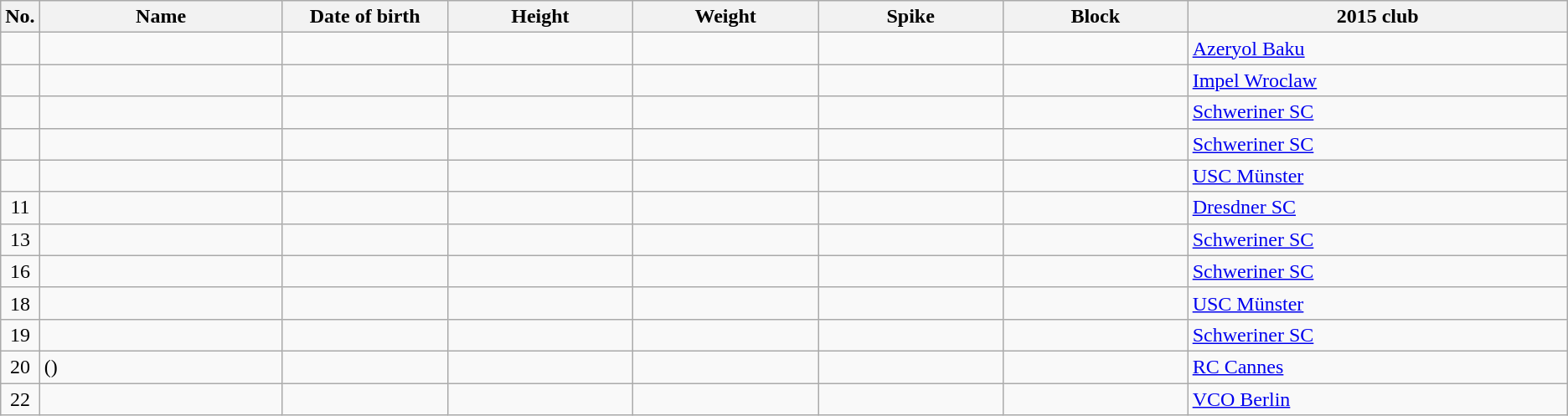<table class="wikitable sortable" style="font-size:100%; text-align:center;">
<tr>
<th>No.</th>
<th style="width:12em">Name</th>
<th style="width:8em">Date of birth</th>
<th style="width:9em">Height</th>
<th style="width:9em">Weight</th>
<th style="width:9em">Spike</th>
<th style="width:9em">Block</th>
<th style="width:19em">2015 club</th>
</tr>
<tr>
<td></td>
<td align=left></td>
<td align=right></td>
<td></td>
<td></td>
<td></td>
<td></td>
<td align=left> <a href='#'>Azeryol Baku</a></td>
</tr>
<tr>
<td></td>
<td align=left></td>
<td align=right></td>
<td></td>
<td></td>
<td></td>
<td></td>
<td align=left> <a href='#'>Impel Wroclaw</a></td>
</tr>
<tr>
<td></td>
<td align=left></td>
<td align=right></td>
<td></td>
<td></td>
<td></td>
<td></td>
<td align=left> <a href='#'>Schweriner SC</a></td>
</tr>
<tr>
<td></td>
<td align=left></td>
<td align=right></td>
<td></td>
<td></td>
<td></td>
<td></td>
<td align=left> <a href='#'>Schweriner SC</a></td>
</tr>
<tr>
<td></td>
<td align=left></td>
<td align=right></td>
<td></td>
<td></td>
<td></td>
<td></td>
<td align=left> <a href='#'>USC Münster</a></td>
</tr>
<tr>
<td>11</td>
<td align=left></td>
<td align=right></td>
<td></td>
<td></td>
<td></td>
<td></td>
<td align=left> <a href='#'>Dresdner SC</a></td>
</tr>
<tr>
<td>13</td>
<td align=left></td>
<td align=right></td>
<td></td>
<td></td>
<td></td>
<td></td>
<td align=left> <a href='#'>Schweriner SC</a></td>
</tr>
<tr>
<td>16</td>
<td align=left></td>
<td align=right></td>
<td></td>
<td></td>
<td></td>
<td></td>
<td align=left> <a href='#'>Schweriner SC</a></td>
</tr>
<tr>
<td>18</td>
<td align=left></td>
<td align=right></td>
<td></td>
<td></td>
<td></td>
<td></td>
<td align=left> <a href='#'>USC Münster</a></td>
</tr>
<tr>
<td>19</td>
<td align=left></td>
<td align=right></td>
<td></td>
<td></td>
<td></td>
<td></td>
<td align=left> <a href='#'>Schweriner SC</a></td>
</tr>
<tr>
<td>20</td>
<td align=left> ()</td>
<td align=right></td>
<td></td>
<td></td>
<td></td>
<td></td>
<td align=left> <a href='#'>RC Cannes</a></td>
</tr>
<tr>
<td>22</td>
<td align=left></td>
<td align=right></td>
<td></td>
<td></td>
<td></td>
<td></td>
<td align=left> <a href='#'>VCO Berlin</a></td>
</tr>
</table>
